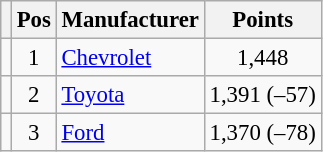<table class="wikitable" style="font-size: 95%;">
<tr>
<th></th>
<th>Pos</th>
<th>Manufacturer</th>
<th>Points</th>
</tr>
<tr>
<td align="left"></td>
<td style="text-align:center;">1</td>
<td><a href='#'>Chevrolet</a></td>
<td style="text-align:center;">1,448</td>
</tr>
<tr>
<td align="left"></td>
<td style="text-align:center;">2</td>
<td><a href='#'>Toyota</a></td>
<td style="text-align:center;">1,391 (–57)</td>
</tr>
<tr>
<td align="left"></td>
<td style="text-align:center;">3</td>
<td><a href='#'>Ford</a></td>
<td style="text-align:center;">1,370 (–78)</td>
</tr>
</table>
